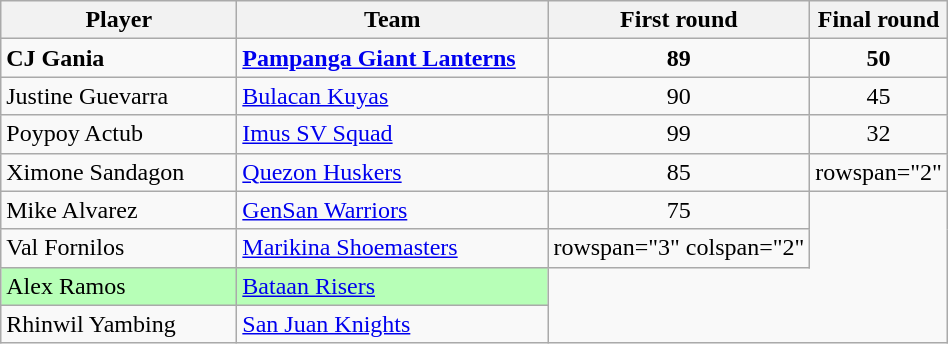<table class="wikitable">
<tr>
<th width=150>Player</th>
<th width=200>Team</th>
<th>First round</th>
<th>Final round</th>
</tr>
<tr>
<td><strong>CJ Gania</strong></td>
<td><strong><a href='#'>Pampanga Giant Lanterns</a></strong></td>
<td align=center><strong>89</strong> </td>
<td align=center><strong>50</strong></td>
</tr>
<tr>
<td>Justine Guevarra</td>
<td><a href='#'>Bulacan Kuyas</a></td>
<td align=center>90 </td>
<td align=center>45</td>
</tr>
<tr>
<td>Poypoy Actub</td>
<td><a href='#'>Imus SV Squad</a></td>
<td align=center>99 </td>
<td align=center>32</td>
</tr>
<tr>
<td>Ximone Sandagon</td>
<td><a href='#'>Quezon Huskers</a></td>
<td align=center>85 </td>
<td>rowspan="2" </td>
</tr>
<tr>
<td>Mike Alvarez</td>
<td><a href='#'>GenSan Warriors</a></td>
<td align=center>75 </td>
</tr>
<tr>
<td>Val Fornilos</td>
<td><a href='#'>Marikina Shoemasters</a></td>
<td>rowspan="3" colspan="2" </td>
</tr>
<tr bgcolor=#B7FFB7>
<td>Alex Ramos</td>
<td><a href='#'>Bataan Risers</a></td>
</tr>
<tr>
<td>Rhinwil Yambing</td>
<td><a href='#'>San Juan Knights</a></td>
</tr>
</table>
